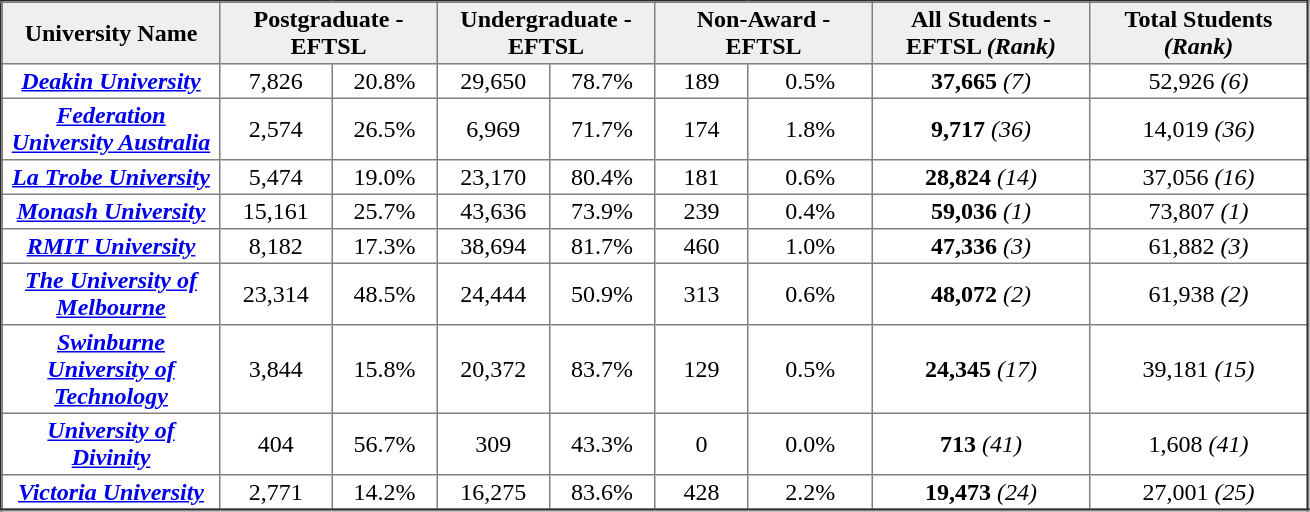<table border="2" cellspacing="1" cellpadding="2" style="border-collapse: collapse;">
<tr>
<th colspan=1 style="background:#efefef;" align=center width=140>University Name</th>
<th colspan=2 style="background:#efefef;" align=center width=140>Postgraduate - EFTSL</th>
<th colspan=2 style="background:#efefef;" align=center width=140>Undergraduate - EFTSL</th>
<th colspan=2 style="background:#efefef;" align=center width=140>Non-Award - EFTSL</th>
<th colspan=1 style="background:#efefef;" align=center width=140>All Students - EFTSL <em>(Rank)</em></th>
<th colspan=1 style="background:#efefef;" align=center width=140>Total Students <em>(Rank)</em></th>
</tr>
<tr>
<td align=center><strong><em><a href='#'>Deakin University</a></em></strong></td>
<td align=center>7,826</td>
<td align=center>20.8%</td>
<td align=center>29,650</td>
<td align=center>78.7%</td>
<td align=center>189</td>
<td align=center>0.5%</td>
<td align=center><strong>37,665</strong> <em>(7)</em></td>
<td align=center>52,926 <em>(6)</em></td>
</tr>
<tr>
<td align=center><strong><em><a href='#'>Federation University Australia</a></em></strong></td>
<td align=center>2,574</td>
<td align=center>26.5%</td>
<td align=center>6,969</td>
<td align=center>71.7%</td>
<td align=center>174</td>
<td align=center>1.8%</td>
<td align=center><strong>9,717</strong> <em>(36)</em></td>
<td align=center>14,019 <em>(36)</em></td>
</tr>
<tr>
<td align=center><strong><em><a href='#'>La Trobe University</a></em></strong></td>
<td align=center>5,474</td>
<td align=center>19.0%</td>
<td align=center>23,170</td>
<td align=center>80.4%</td>
<td align=center>181</td>
<td align=center>0.6%</td>
<td align=center><strong>28,824</strong> <em>(14)</em></td>
<td align=center>37,056 <em>(16)</em></td>
</tr>
<tr>
<td align=center><strong><em><a href='#'>Monash University</a></em></strong></td>
<td align=center>15,161</td>
<td align=center>25.7%</td>
<td align=center>43,636</td>
<td align=center>73.9%</td>
<td align=center>239</td>
<td align=center>0.4%</td>
<td align=center><strong>59,036</strong> <em>(1)</em></td>
<td align=center>73,807 <em>(1)</em></td>
</tr>
<tr>
<td align=center><strong><em><a href='#'>RMIT University</a></em></strong></td>
<td align=center>8,182</td>
<td align=center>17.3%</td>
<td align=center>38,694</td>
<td align=center>81.7%</td>
<td align=center>460</td>
<td align=center>1.0%</td>
<td align=center><strong>47,336</strong> <em>(3)</em></td>
<td align=center>61,882 <em>(3)</em></td>
</tr>
<tr>
<td align=center><strong><em><a href='#'>The University of Melbourne</a></em></strong></td>
<td align=center>23,314</td>
<td align=center>48.5%</td>
<td align=center>24,444</td>
<td align=center>50.9%</td>
<td align=center>313</td>
<td align=center>0.6%</td>
<td align=center><strong>48,072</strong> <em>(2)</em></td>
<td align=center>61,938 <em>(2)</em></td>
</tr>
<tr>
<td align=center><strong><em><a href='#'>Swinburne University of Technology</a></em></strong></td>
<td align=center>3,844</td>
<td align=center>15.8%</td>
<td align=center>20,372</td>
<td align=center>83.7%</td>
<td align=center>129</td>
<td align=center>0.5%</td>
<td align=center><strong>24,345</strong> <em>(17)</em></td>
<td align=center>39,181 <em>(15)</em></td>
</tr>
<tr>
<td align=center><strong><em><a href='#'>University of Divinity</a></em></strong></td>
<td align=center>404</td>
<td align=center>56.7%</td>
<td align=center>309</td>
<td align=center>43.3%</td>
<td align=center>0</td>
<td align=center>0.0%</td>
<td align=center><strong>713</strong> <em>(41)</em></td>
<td align=center>1,608 <em>(41)</em></td>
</tr>
<tr>
<td align=center><strong><em><a href='#'>Victoria University</a></em></strong></td>
<td align=center>2,771</td>
<td align=center>14.2%</td>
<td align=center>16,275</td>
<td align=center>83.6%</td>
<td align=center>428</td>
<td align=center>2.2%</td>
<td align=center><strong>19,473</strong> <em>(24)</em></td>
<td align=center>27,001 <em>(25)</em></td>
</tr>
<tr>
</tr>
</table>
